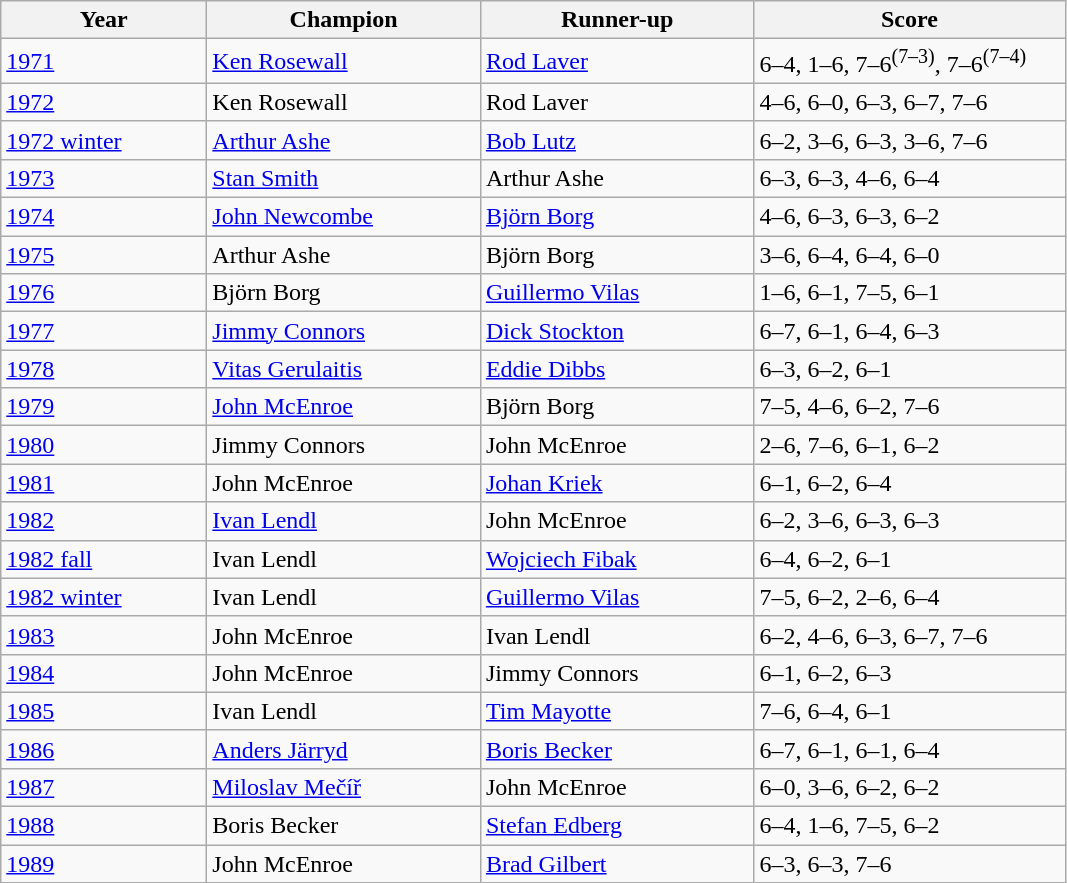<table class="sortable wikitable">
<tr>
<th width=130>Year</th>
<th width=175>Champion</th>
<th width=175>Runner-up</th>
<th width=200>Score</th>
</tr>
<tr>
<td><a href='#'>1971</a></td>
<td> <a href='#'>Ken Rosewall</a></td>
<td> <a href='#'>Rod Laver</a></td>
<td>6–4, 1–6, 7–6<sup>(7–3)</sup>, 7–6<sup>(7–4)</sup></td>
</tr>
<tr>
<td><a href='#'>1972</a></td>
<td> Ken Rosewall</td>
<td> Rod Laver</td>
<td>4–6, 6–0, 6–3, 6–7, 7–6</td>
</tr>
<tr>
<td><a href='#'>1972 winter</a> </td>
<td> <a href='#'>Arthur Ashe</a></td>
<td> <a href='#'>Bob Lutz</a></td>
<td>6–2, 3–6, 6–3, 3–6, 7–6</td>
</tr>
<tr>
<td><a href='#'>1973</a></td>
<td> <a href='#'>Stan Smith</a></td>
<td> Arthur Ashe</td>
<td>6–3, 6–3, 4–6, 6–4</td>
</tr>
<tr>
<td><a href='#'>1974</a></td>
<td> <a href='#'>John Newcombe</a></td>
<td> <a href='#'>Björn Borg</a></td>
<td>4–6, 6–3, 6–3, 6–2</td>
</tr>
<tr>
<td><a href='#'>1975</a></td>
<td> Arthur Ashe</td>
<td> Björn Borg</td>
<td>3–6, 6–4, 6–4, 6–0</td>
</tr>
<tr>
<td><a href='#'>1976</a></td>
<td> Björn Borg</td>
<td> <a href='#'>Guillermo Vilas</a></td>
<td>1–6, 6–1, 7–5, 6–1</td>
</tr>
<tr>
<td><a href='#'>1977</a></td>
<td> <a href='#'>Jimmy Connors</a></td>
<td> <a href='#'>Dick Stockton</a></td>
<td>6–7, 6–1, 6–4, 6–3</td>
</tr>
<tr>
<td><a href='#'>1978</a></td>
<td> <a href='#'>Vitas Gerulaitis</a></td>
<td> <a href='#'>Eddie Dibbs</a></td>
<td>6–3, 6–2, 6–1</td>
</tr>
<tr>
<td><a href='#'>1979</a></td>
<td> <a href='#'>John McEnroe</a></td>
<td> Björn Borg</td>
<td>7–5, 4–6, 6–2, 7–6</td>
</tr>
<tr>
<td><a href='#'>1980</a></td>
<td> Jimmy Connors</td>
<td> John McEnroe</td>
<td>2–6, 7–6, 6–1, 6–2</td>
</tr>
<tr>
<td><a href='#'>1981</a></td>
<td> John McEnroe</td>
<td> <a href='#'>Johan Kriek</a></td>
<td>6–1, 6–2, 6–4</td>
</tr>
<tr>
<td><a href='#'>1982</a></td>
<td> <a href='#'>Ivan Lendl</a></td>
<td> John McEnroe</td>
<td>6–2, 3–6, 6–3, 6–3</td>
</tr>
<tr>
<td><a href='#'>1982 fall</a> </td>
<td> Ivan Lendl</td>
<td> <a href='#'>Wojciech Fibak</a></td>
<td>6–4, 6–2, 6–1</td>
</tr>
<tr>
<td><a href='#'>1982 winter</a> </td>
<td> Ivan Lendl</td>
<td> <a href='#'>Guillermo Vilas</a></td>
<td>7–5, 6–2, 2–6, 6–4</td>
</tr>
<tr>
<td><a href='#'>1983</a></td>
<td> John McEnroe</td>
<td> Ivan Lendl</td>
<td>6–2, 4–6, 6–3, 6–7, 7–6</td>
</tr>
<tr>
<td><a href='#'>1984</a></td>
<td> John McEnroe</td>
<td> Jimmy Connors</td>
<td>6–1, 6–2, 6–3</td>
</tr>
<tr>
<td><a href='#'>1985</a></td>
<td> Ivan Lendl</td>
<td> <a href='#'>Tim Mayotte</a></td>
<td>7–6, 6–4, 6–1</td>
</tr>
<tr>
<td><a href='#'>1986</a></td>
<td> <a href='#'>Anders Järryd</a></td>
<td> <a href='#'>Boris Becker</a></td>
<td>6–7, 6–1, 6–1, 6–4</td>
</tr>
<tr>
<td><a href='#'>1987</a></td>
<td> <a href='#'>Miloslav Mečíř</a></td>
<td> John McEnroe</td>
<td>6–0, 3–6, 6–2, 6–2</td>
</tr>
<tr>
<td><a href='#'>1988</a></td>
<td> Boris Becker</td>
<td> <a href='#'>Stefan Edberg</a></td>
<td>6–4, 1–6, 7–5, 6–2</td>
</tr>
<tr>
<td><a href='#'>1989</a></td>
<td> John McEnroe</td>
<td> <a href='#'>Brad Gilbert</a></td>
<td>6–3, 6–3, 7–6</td>
</tr>
</table>
